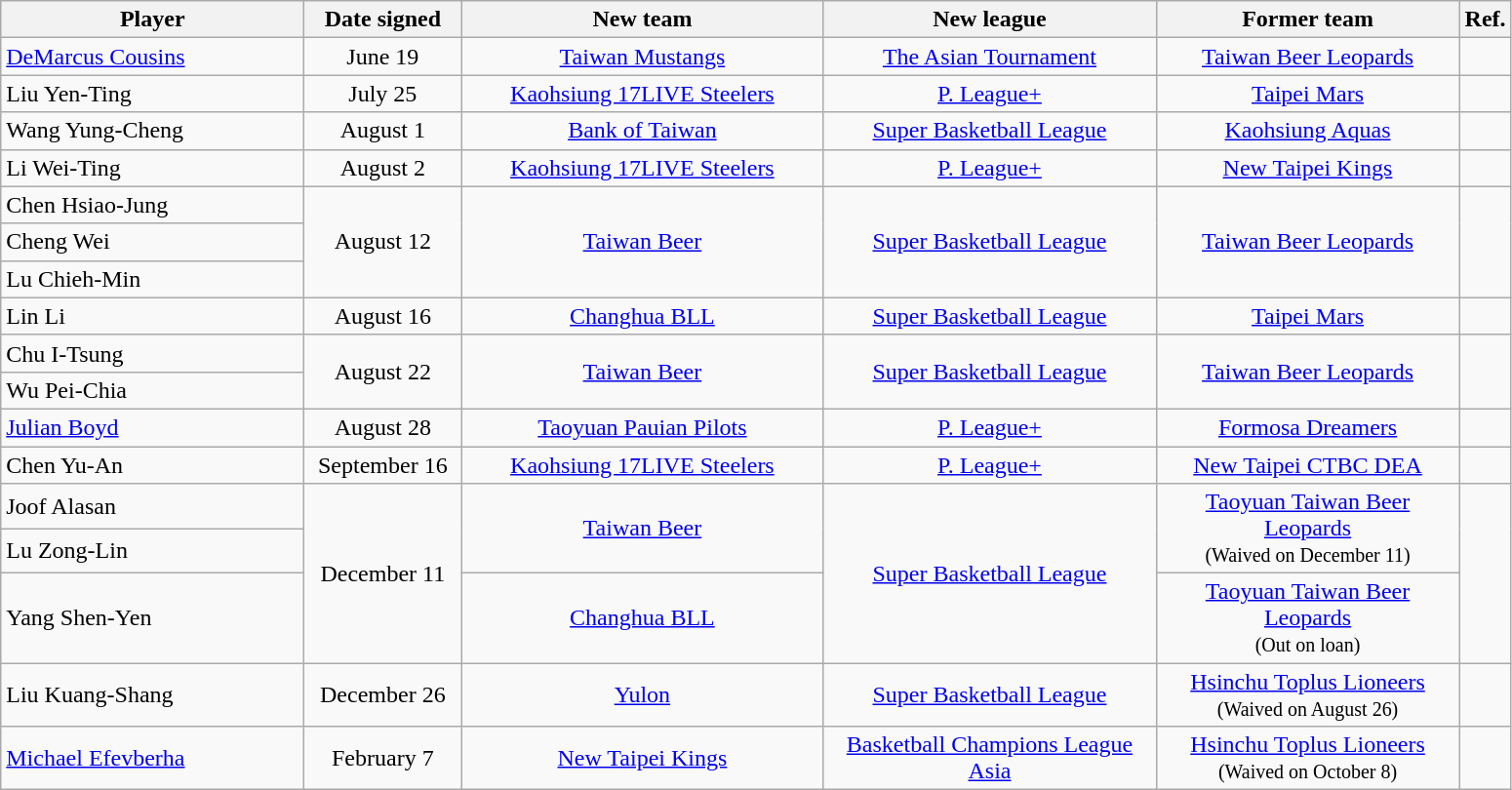<table class="wikitable sortable" style="text-align:left">
<tr>
<th style="width:200px">Player</th>
<th style="width:100px">Date signed</th>
<th style="width:240px">New team</th>
<th style="width:220px">New league</th>
<th style="width:200px">Former team</th>
<th class="unsortable">Ref.</th>
</tr>
<tr>
<td align="left"><a href='#'>DeMarcus Cousins</a></td>
<td align="center">June 19</td>
<td align="center"><a href='#'>Taiwan Mustangs</a></td>
<td align="center"><a href='#'>The Asian Tournament</a></td>
<td align="center"><a href='#'>Taiwan Beer Leopards</a></td>
<td align="center"></td>
</tr>
<tr>
<td align="left">Liu Yen-Ting</td>
<td align="center">July 25</td>
<td align="center"><a href='#'>Kaohsiung 17LIVE Steelers</a></td>
<td align="center"><a href='#'>P. League+</a></td>
<td align="center"><a href='#'>Taipei Mars</a></td>
<td align="center"></td>
</tr>
<tr>
<td align="left">Wang Yung-Cheng</td>
<td align="center">August 1</td>
<td align="center"><a href='#'>Bank of Taiwan</a></td>
<td align="center"><a href='#'>Super Basketball League</a></td>
<td align="center"><a href='#'>Kaohsiung Aquas</a></td>
<td align="center"></td>
</tr>
<tr>
<td align="left">Li Wei-Ting</td>
<td align="center">August 2</td>
<td align="center"><a href='#'>Kaohsiung 17LIVE Steelers</a></td>
<td align="center"><a href='#'>P. League+</a></td>
<td align="center"><a href='#'>New Taipei Kings</a></td>
<td align="center"></td>
</tr>
<tr>
<td align="left">Chen Hsiao-Jung</td>
<td rowspan=3 align="center">August 12</td>
<td rowspan=3 align="center"><a href='#'>Taiwan Beer</a></td>
<td rowspan=3 align="center"><a href='#'>Super Basketball League</a></td>
<td rowspan=3 align="center"><a href='#'>Taiwan Beer Leopards</a></td>
<td rowspan=3 align="center"></td>
</tr>
<tr>
<td align="left">Cheng Wei</td>
</tr>
<tr>
<td align="left">Lu Chieh-Min</td>
</tr>
<tr>
<td align="left">Lin Li</td>
<td align="center">August 16</td>
<td align="center"><a href='#'>Changhua BLL</a></td>
<td align="center"><a href='#'>Super Basketball League</a></td>
<td align="center"><a href='#'>Taipei Mars</a></td>
<td align="center"></td>
</tr>
<tr>
<td align="left">Chu I-Tsung</td>
<td rowspan=2 align="center">August 22</td>
<td rowspan=2 align="center"><a href='#'>Taiwan Beer</a></td>
<td rowspan=2 align="center"><a href='#'>Super Basketball League</a></td>
<td rowspan=2 align="center"><a href='#'>Taiwan Beer Leopards</a></td>
<td rowspan=2 align="center"></td>
</tr>
<tr>
<td align="left">Wu Pei-Chia</td>
</tr>
<tr>
<td align="left"><a href='#'>Julian Boyd</a></td>
<td align="center">August 28</td>
<td align="center"><a href='#'>Taoyuan Pauian Pilots</a></td>
<td align="center"><a href='#'>P. League+</a></td>
<td align="center"><a href='#'>Formosa Dreamers</a></td>
<td align="center"></td>
</tr>
<tr>
<td align="left">Chen Yu-An</td>
<td align="center">September 16</td>
<td align="center"><a href='#'>Kaohsiung 17LIVE Steelers</a></td>
<td align="center"><a href='#'>P. League+</a></td>
<td align="center"><a href='#'>New Taipei CTBC DEA</a></td>
<td align="center"></td>
</tr>
<tr>
<td align="left">Joof Alasan</td>
<td rowspan=3 align="center">December 11</td>
<td rowspan=2 align="center"><a href='#'>Taiwan Beer</a></td>
<td rowspan=3 align="center"><a href='#'>Super Basketball League</a></td>
<td rowspan=2 align="center"><a href='#'>Taoyuan Taiwan Beer Leopards</a><br><small>(Waived on December 11)</small></td>
<td rowspan=3 align="center"></td>
</tr>
<tr>
<td align="left">Lu Zong-Lin</td>
</tr>
<tr>
<td align="left">Yang Shen-Yen</td>
<td align="center"><a href='#'>Changhua BLL</a></td>
<td align="center"><a href='#'>Taoyuan Taiwan Beer Leopards</a><br><small>(Out on loan)</small></td>
</tr>
<tr>
<td align="left">Liu Kuang-Shang</td>
<td align="center">December 26</td>
<td align="center"><a href='#'>Yulon</a></td>
<td align="center"><a href='#'>Super Basketball League</a></td>
<td align="center"><a href='#'>Hsinchu Toplus Lioneers</a><br><small>(Waived on August 26)</small></td>
<td align="center"></td>
</tr>
<tr>
<td align="left"><a href='#'>Michael Efevberha</a></td>
<td align="center">February 7</td>
<td align="center"><a href='#'>New Taipei Kings</a></td>
<td align="center"><a href='#'>Basketball Champions League Asia</a></td>
<td align="center"><a href='#'>Hsinchu Toplus Lioneers</a><br><small>(Waived on October 8)</small></td>
<td align="center"></td>
</tr>
</table>
